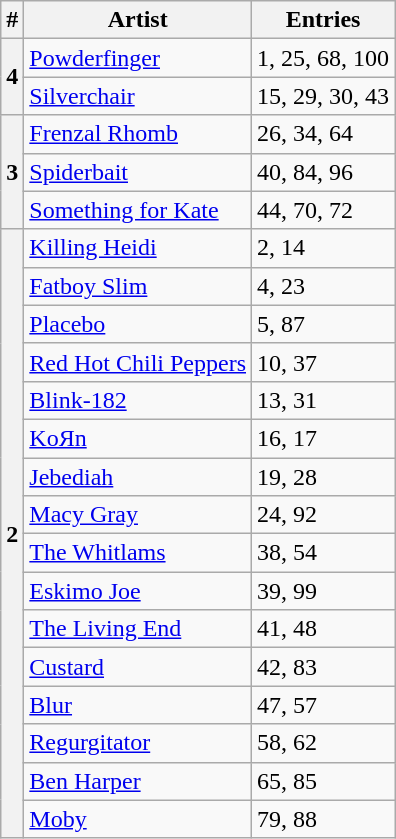<table class="wikitable sortable">
<tr>
<th>#</th>
<th>Artist</th>
<th>Entries</th>
</tr>
<tr>
<th rowspan="2">4</th>
<td><a href='#'>Powderfinger</a></td>
<td>1, 25, 68, 100</td>
</tr>
<tr>
<td><a href='#'>Silverchair</a></td>
<td>15, 29, 30, 43</td>
</tr>
<tr>
<th rowspan="3">3</th>
<td><a href='#'>Frenzal Rhomb</a></td>
<td>26, 34, 64</td>
</tr>
<tr>
<td><a href='#'>Spiderbait</a></td>
<td>40, 84, 96</td>
</tr>
<tr>
<td><a href='#'>Something for Kate</a></td>
<td>44, 70, 72</td>
</tr>
<tr>
<th rowspan="16">2</th>
<td><a href='#'>Killing Heidi</a></td>
<td>2, 14</td>
</tr>
<tr>
<td><a href='#'>Fatboy Slim</a></td>
<td>4, 23</td>
</tr>
<tr>
<td><a href='#'>Placebo</a></td>
<td>5, 87</td>
</tr>
<tr>
<td><a href='#'>Red Hot Chili Peppers</a></td>
<td>10, 37</td>
</tr>
<tr>
<td><a href='#'>Blink-182</a></td>
<td>13, 31</td>
</tr>
<tr>
<td><a href='#'>KoЯn</a></td>
<td>16, 17</td>
</tr>
<tr>
<td><a href='#'>Jebediah</a></td>
<td>19, 28</td>
</tr>
<tr>
<td><a href='#'>Macy Gray</a></td>
<td>24, 92</td>
</tr>
<tr>
<td><a href='#'>The Whitlams</a></td>
<td>38, 54</td>
</tr>
<tr>
<td><a href='#'>Eskimo Joe</a></td>
<td>39, 99</td>
</tr>
<tr>
<td><a href='#'>The Living End</a></td>
<td>41, 48</td>
</tr>
<tr>
<td><a href='#'>Custard</a></td>
<td>42, 83</td>
</tr>
<tr>
<td><a href='#'>Blur</a></td>
<td>47, 57</td>
</tr>
<tr>
<td><a href='#'>Regurgitator</a></td>
<td>58, 62</td>
</tr>
<tr>
<td><a href='#'>Ben Harper</a></td>
<td>65, 85</td>
</tr>
<tr>
<td><a href='#'>Moby</a></td>
<td>79, 88</td>
</tr>
</table>
